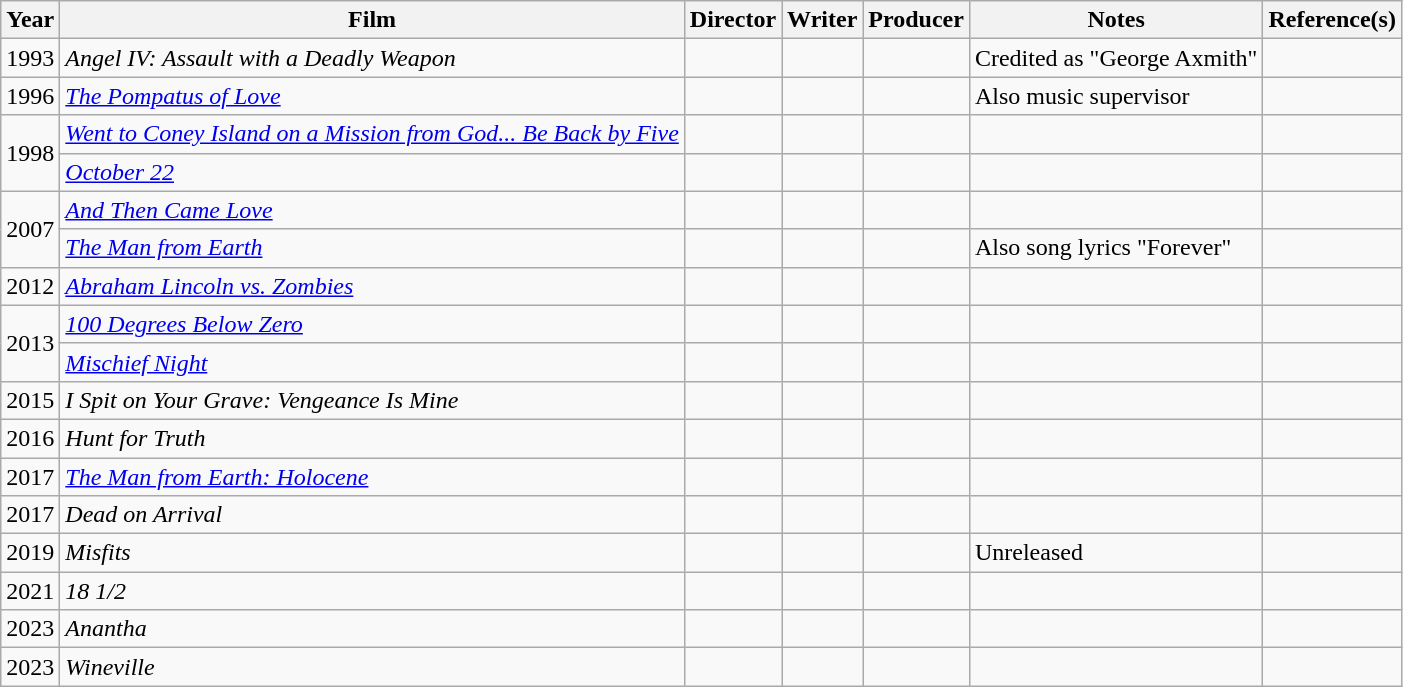<table class="wikitable sortable">
<tr>
<th style="width:26px;">Year</th>
<th>Film</th>
<th>Director</th>
<th>Writer</th>
<th>Producer</th>
<th>Notes</th>
<th>Reference(s)</th>
</tr>
<tr>
<td>1993</td>
<td><em>Angel IV: Assault with a Deadly Weapon</em></td>
<td></td>
<td></td>
<td></td>
<td>Credited as "George Axmith"</td>
<td></td>
</tr>
<tr>
<td>1996</td>
<td><em><a href='#'>The Pompatus of Love</a></em></td>
<td></td>
<td></td>
<td></td>
<td>Also music supervisor</td>
<td></td>
</tr>
<tr>
<td rowspan=2>1998</td>
<td><em><a href='#'>Went to Coney Island on a Mission from God... Be Back by Five</a></em></td>
<td></td>
<td></td>
<td></td>
<td></td>
<td></td>
</tr>
<tr>
<td><em><a href='#'>October 22</a></em></td>
<td></td>
<td></td>
<td></td>
<td></td>
<td></td>
</tr>
<tr>
<td rowspan=2>2007</td>
<td><em><a href='#'>And Then Came Love</a></em></td>
<td></td>
<td></td>
<td></td>
<td></td>
<td></td>
</tr>
<tr>
<td><em><a href='#'>The Man from Earth</a></em></td>
<td></td>
<td></td>
<td></td>
<td>Also song lyrics "Forever"</td>
<td></td>
</tr>
<tr>
<td>2012</td>
<td><em><a href='#'>Abraham Lincoln vs. Zombies</a></em></td>
<td></td>
<td></td>
<td></td>
<td></td>
<td></td>
</tr>
<tr>
<td rowspan=2>2013</td>
<td><em><a href='#'>100 Degrees Below Zero</a></em></td>
<td></td>
<td></td>
<td></td>
<td></td>
<td></td>
</tr>
<tr>
<td><em><a href='#'>Mischief Night</a></em></td>
<td></td>
<td></td>
<td></td>
<td></td>
</tr>
<tr>
<td>2015</td>
<td><em>I Spit on Your Grave: Vengeance Is Mine</em></td>
<td></td>
<td></td>
<td></td>
<td></td>
<td></td>
</tr>
<tr>
<td>2016</td>
<td><em>Hunt for Truth</em></td>
<td></td>
<td></td>
<td></td>
<td></td>
<td></td>
</tr>
<tr>
<td>2017</td>
<td><em><a href='#'>The Man from Earth: Holocene</a></em></td>
<td></td>
<td></td>
<td></td>
<td></td>
<td></td>
</tr>
<tr>
<td>2017</td>
<td><em>Dead on Arrival</em></td>
<td></td>
<td></td>
<td></td>
<td></td>
<td></td>
</tr>
<tr>
<td>2019</td>
<td><em>Misfits</em></td>
<td></td>
<td></td>
<td></td>
<td>Unreleased</td>
<td></td>
</tr>
<tr>
<td>2021</td>
<td><em>18 1/2</em></td>
<td></td>
<td></td>
<td></td>
<td></td>
<td></td>
</tr>
<tr>
<td>2023</td>
<td><em>Anantha</em></td>
<td></td>
<td></td>
<td></td>
<td></td>
<td></td>
</tr>
<tr>
<td>2023</td>
<td><em>Wineville</em></td>
<td></td>
<td></td>
<td></td>
<td></td>
<td></td>
</tr>
</table>
